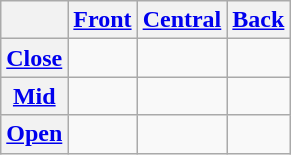<table class="wikitable" style="text-align:center">
<tr>
<th></th>
<th><a href='#'>Front</a></th>
<th><a href='#'>Central</a></th>
<th><a href='#'>Back</a></th>
</tr>
<tr>
<th><a href='#'>Close</a></th>
<td> </td>
<td></td>
<td> </td>
</tr>
<tr>
<th><a href='#'>Mid</a></th>
<td></td>
<td></td>
<td></td>
</tr>
<tr>
<th><a href='#'>Open</a></th>
<td></td>
<td> </td>
<td></td>
</tr>
</table>
